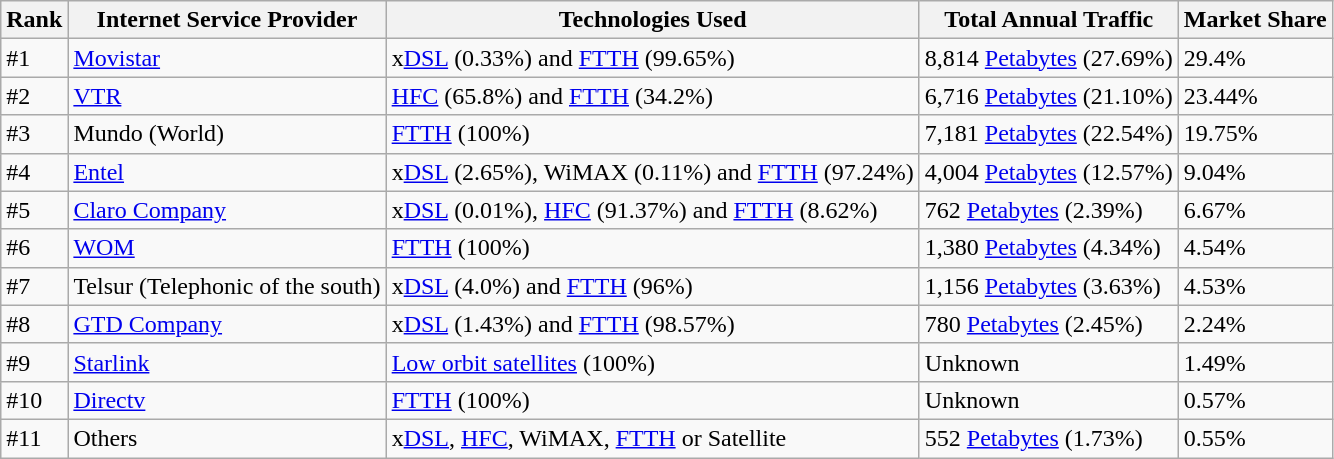<table class="wikitable sortable">
<tr>
<th>Rank</th>
<th>Internet Service Provider</th>
<th>Technologies Used</th>
<th>Total Annual Traffic</th>
<th>Market Share</th>
</tr>
<tr>
<td>#1</td>
<td><a href='#'>Movistar</a></td>
<td>x<a href='#'>DSL</a> (0.33%) and <a href='#'>FTTH</a> (99.65%)</td>
<td>8,814 <a href='#'>Petabytes</a> (27.69%)</td>
<td>29.4%</td>
</tr>
<tr>
<td>#2</td>
<td><a href='#'>VTR</a></td>
<td><a href='#'>HFC</a> (65.8%) and <a href='#'>FTTH</a> (34.2%)</td>
<td>6,716 <a href='#'>Petabytes</a> (21.10%)</td>
<td>23.44%</td>
</tr>
<tr>
<td>#3</td>
<td>Mundo (World)</td>
<td><a href='#'>FTTH</a> (100%)</td>
<td>7,181 <a href='#'>Petabytes</a> (22.54%)</td>
<td>19.75%</td>
</tr>
<tr>
<td>#4</td>
<td><a href='#'>Entel</a></td>
<td>x<a href='#'>DSL</a> (2.65%), WiMAX (0.11%) and <a href='#'>FTTH</a> (97.24%)</td>
<td>4,004 <a href='#'>Petabytes</a> (12.57%)</td>
<td>9.04%</td>
</tr>
<tr>
<td>#5</td>
<td><a href='#'>Claro Company</a></td>
<td>x<a href='#'>DSL</a> (0.01%), <a href='#'>HFC</a> (91.37%) and <a href='#'>FTTH</a> (8.62%)</td>
<td>762 <a href='#'>Petabytes</a> (2.39%)</td>
<td>6.67%</td>
</tr>
<tr>
<td>#6</td>
<td><a href='#'>WOM</a></td>
<td><a href='#'>FTTH</a> (100%)</td>
<td>1,380 <a href='#'>Petabytes</a> (4.34%)</td>
<td>4.54%</td>
</tr>
<tr>
<td>#7</td>
<td>Telsur (Telephonic of the south)</td>
<td>x<a href='#'>DSL</a> (4.0%) and <a href='#'>FTTH</a> (96%)</td>
<td>1,156 <a href='#'>Petabytes</a> (3.63%)</td>
<td>4.53%</td>
</tr>
<tr>
<td>#8</td>
<td><a href='#'>GTD Company</a></td>
<td>x<a href='#'>DSL</a> (1.43%) and <a href='#'>FTTH</a> (98.57%)</td>
<td>780 <a href='#'>Petabytes</a> (2.45%)</td>
<td>2.24%</td>
</tr>
<tr>
<td>#9</td>
<td><a href='#'>Starlink</a></td>
<td><a href='#'>Low orbit satellites</a> (100%)</td>
<td>Unknown</td>
<td>1.49%</td>
</tr>
<tr>
<td>#10</td>
<td><a href='#'>Directv</a></td>
<td><a href='#'>FTTH</a> (100%)</td>
<td>Unknown</td>
<td>0.57%</td>
</tr>
<tr>
<td>#11</td>
<td>Others</td>
<td>x<a href='#'>DSL</a>, <a href='#'>HFC</a>, WiMAX, <a href='#'>FTTH</a> or Satellite</td>
<td>552 <a href='#'>Petabytes</a> (1.73%)</td>
<td>0.55%</td>
</tr>
</table>
